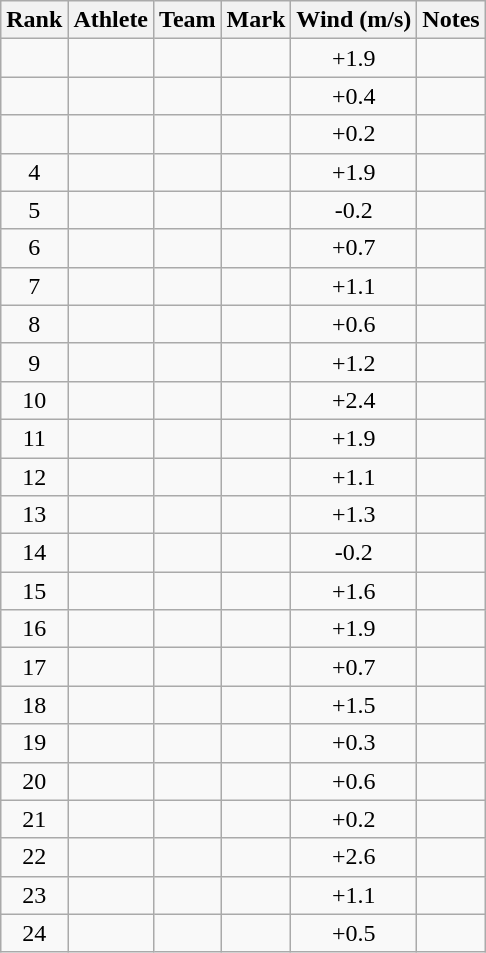<table class="wikitable sortable" style="text-align:center">
<tr>
<th>Rank</th>
<th>Athlete</th>
<th>Team</th>
<th>Mark</th>
<th>Wind (m/s)</th>
<th>Notes</th>
</tr>
<tr>
<td></td>
<td align=left></td>
<td></td>
<td><strong></strong></td>
<td>+1.9</td>
<td></td>
</tr>
<tr>
<td></td>
<td align=left></td>
<td></td>
<td><strong></strong></td>
<td>+0.4</td>
<td></td>
</tr>
<tr>
<td></td>
<td align=left></td>
<td></td>
<td><strong></strong></td>
<td>+0.2</td>
<td></td>
</tr>
<tr>
<td>4</td>
<td align=left></td>
<td></td>
<td><strong></strong></td>
<td>+1.9</td>
<td></td>
</tr>
<tr>
<td>5</td>
<td align=left></td>
<td></td>
<td><strong></strong></td>
<td>-0.2</td>
<td></td>
</tr>
<tr>
<td>6</td>
<td align=left></td>
<td></td>
<td><strong></strong></td>
<td>+0.7</td>
<td></td>
</tr>
<tr>
<td>7</td>
<td align=left></td>
<td></td>
<td><strong></strong></td>
<td>+1.1</td>
<td></td>
</tr>
<tr>
<td>8</td>
<td align=left></td>
<td></td>
<td><strong></strong></td>
<td>+0.6</td>
<td></td>
</tr>
<tr>
<td>9</td>
<td align=left></td>
<td></td>
<td><strong></strong></td>
<td>+1.2</td>
<td></td>
</tr>
<tr>
<td>10</td>
<td align=left></td>
<td></td>
<td><strong></strong></td>
<td>+2.4</td>
<td></td>
</tr>
<tr>
<td>11</td>
<td align=left></td>
<td></td>
<td><strong></strong></td>
<td>+1.9</td>
<td></td>
</tr>
<tr>
<td>12</td>
<td align=left></td>
<td></td>
<td><strong></strong></td>
<td>+1.1</td>
<td></td>
</tr>
<tr>
<td>13</td>
<td align=left></td>
<td></td>
<td><strong></strong></td>
<td>+1.3</td>
<td></td>
</tr>
<tr>
<td>14</td>
<td align=left></td>
<td></td>
<td><strong></strong></td>
<td>-0.2</td>
<td></td>
</tr>
<tr>
<td>15</td>
<td align=left></td>
<td></td>
<td><strong></strong></td>
<td>+1.6</td>
<td></td>
</tr>
<tr>
<td>16</td>
<td align=left></td>
<td></td>
<td><strong></strong></td>
<td>+1.9</td>
<td></td>
</tr>
<tr>
<td>17</td>
<td align=left></td>
<td></td>
<td><strong></strong></td>
<td>+0.7</td>
<td></td>
</tr>
<tr>
<td>18</td>
<td align=left></td>
<td></td>
<td><strong></strong></td>
<td>+1.5</td>
<td></td>
</tr>
<tr>
<td>19</td>
<td align=left></td>
<td></td>
<td><strong></strong></td>
<td>+0.3</td>
<td></td>
</tr>
<tr>
<td>20</td>
<td align=left></td>
<td></td>
<td><strong></strong></td>
<td>+0.6</td>
<td></td>
</tr>
<tr>
<td>21</td>
<td align=left></td>
<td></td>
<td><strong></strong></td>
<td>+0.2</td>
<td></td>
</tr>
<tr>
<td>22</td>
<td align=left></td>
<td></td>
<td><strong></strong></td>
<td>+2.6</td>
<td></td>
</tr>
<tr>
<td>23</td>
<td align=left></td>
<td></td>
<td><strong></strong></td>
<td>+1.1</td>
<td></td>
</tr>
<tr>
<td>24</td>
<td align=left></td>
<td></td>
<td><strong></strong></td>
<td>+0.5</td>
<td></td>
</tr>
</table>
